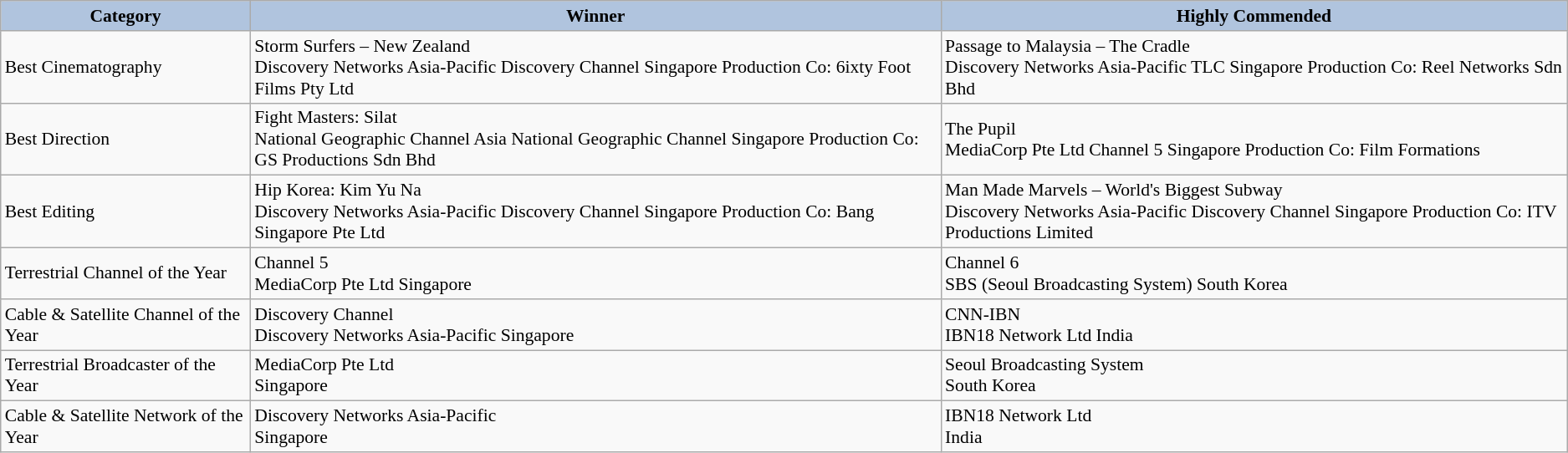<table class="wikitable" style="font-size:90%" cellpadding="5">
<tr style="text-align:center;">
<th style="background:#B0C4DE;">Category</th>
<th style="background:#B0C4DE;">Winner</th>
<th style="background:#B0C4DE;">Highly Commended</th>
</tr>
<tr>
<td>Best Cinematography</td>
<td>Storm Surfers – New Zealand<br>Discovery Networks Asia-Pacific
Discovery Channel
Singapore
Production Co: 6ixty Foot Films Pty Ltd</td>
<td>Passage to Malaysia – The Cradle<br>Discovery Networks Asia-Pacific
TLC
Singapore
Production Co: Reel Networks Sdn Bhd</td>
</tr>
<tr>
<td>Best Direction</td>
<td>Fight Masters: Silat<br>National Geographic Channel Asia
National Geographic Channel
Singapore
Production Co: GS Productions Sdn Bhd</td>
<td>The Pupil<br>MediaCorp Pte Ltd
Channel 5
Singapore
Production Co: Film Formations</td>
</tr>
<tr>
<td>Best Editing</td>
<td>Hip Korea: Kim Yu Na<br>Discovery Networks Asia-Pacific
Discovery Channel
Singapore
Production Co: Bang Singapore Pte Ltd</td>
<td>Man Made Marvels – World's Biggest Subway<br>Discovery Networks Asia-Pacific
Discovery Channel
Singapore
Production Co: ITV Productions Limited</td>
</tr>
<tr>
<td>Terrestrial Channel of the Year</td>
<td>Channel 5<br>MediaCorp Pte Ltd
Singapore</td>
<td>Channel 6<br>SBS (Seoul Broadcasting System)
South Korea</td>
</tr>
<tr>
<td>Cable & Satellite Channel of the Year</td>
<td>Discovery Channel<br>Discovery Networks Asia-Pacific
Singapore</td>
<td> CNN-IBN<br>IBN18 Network Ltd
India</td>
</tr>
<tr>
<td>Terrestrial Broadcaster of the Year</td>
<td>MediaCorp Pte Ltd<br>Singapore</td>
<td>Seoul Broadcasting System<br>South Korea</td>
</tr>
<tr>
<td>Cable & Satellite Network of the Year</td>
<td>Discovery Networks Asia-Pacific<br>Singapore</td>
<td> IBN18 Network Ltd<br>India</td>
</tr>
</table>
